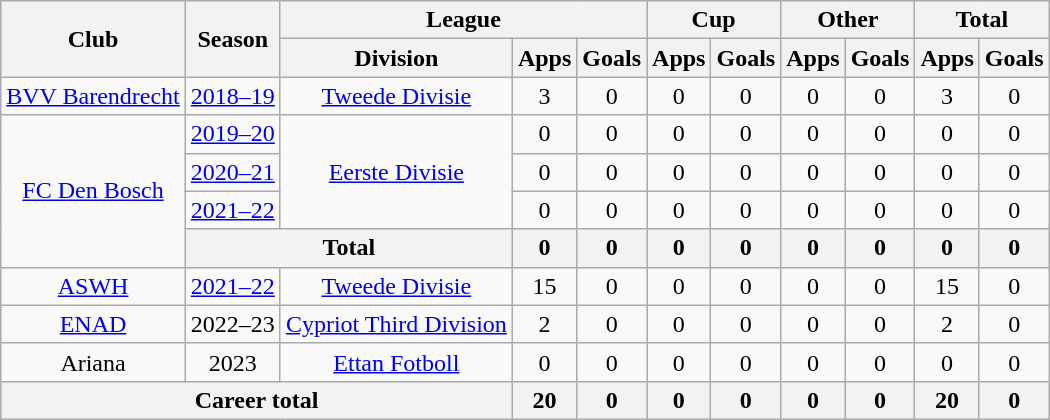<table class="wikitable" style="text-align: center">
<tr>
<th rowspan="2">Club</th>
<th rowspan="2">Season</th>
<th colspan="3">League</th>
<th colspan="2">Cup</th>
<th colspan="2">Other</th>
<th colspan="2">Total</th>
</tr>
<tr>
<th>Division</th>
<th>Apps</th>
<th>Goals</th>
<th>Apps</th>
<th>Goals</th>
<th>Apps</th>
<th>Goals</th>
<th>Apps</th>
<th>Goals</th>
</tr>
<tr>
<td><a href='#'>BVV Barendrecht</a></td>
<td><a href='#'>2018–19</a></td>
<td><a href='#'>Tweede Divisie</a></td>
<td>3</td>
<td>0</td>
<td>0</td>
<td>0</td>
<td>0</td>
<td>0</td>
<td>3</td>
<td>0</td>
</tr>
<tr>
<td rowspan="4"><a href='#'>FC Den Bosch</a></td>
<td><a href='#'>2019–20</a></td>
<td rowspan="3"><a href='#'>Eerste Divisie</a></td>
<td>0</td>
<td>0</td>
<td>0</td>
<td>0</td>
<td>0</td>
<td>0</td>
<td>0</td>
<td>0</td>
</tr>
<tr>
<td><a href='#'>2020–21</a></td>
<td>0</td>
<td>0</td>
<td>0</td>
<td>0</td>
<td>0</td>
<td>0</td>
<td>0</td>
<td>0</td>
</tr>
<tr>
<td><a href='#'>2021–22</a></td>
<td>0</td>
<td>0</td>
<td>0</td>
<td>0</td>
<td>0</td>
<td>0</td>
<td>0</td>
<td>0</td>
</tr>
<tr>
<th colspan="2">Total</th>
<th>0</th>
<th>0</th>
<th>0</th>
<th>0</th>
<th>0</th>
<th>0</th>
<th>0</th>
<th>0</th>
</tr>
<tr>
<td><a href='#'>ASWH</a></td>
<td><a href='#'>2021–22</a></td>
<td><a href='#'>Tweede Divisie</a></td>
<td>15</td>
<td>0</td>
<td>0</td>
<td>0</td>
<td>0</td>
<td>0</td>
<td>15</td>
<td>0</td>
</tr>
<tr>
<td><a href='#'>ENAD</a></td>
<td>2022–23</td>
<td><a href='#'>Cypriot Third Division</a></td>
<td>2</td>
<td>0</td>
<td>0</td>
<td>0</td>
<td>0</td>
<td>0</td>
<td>2</td>
<td>0</td>
</tr>
<tr>
<td>Ariana</td>
<td>2023</td>
<td><a href='#'>Ettan Fotboll</a></td>
<td>0</td>
<td>0</td>
<td>0</td>
<td>0</td>
<td>0</td>
<td>0</td>
<td>0</td>
<td>0</td>
</tr>
<tr>
<th colspan="3">Career total</th>
<th>20</th>
<th>0</th>
<th>0</th>
<th>0</th>
<th>0</th>
<th>0</th>
<th>20</th>
<th>0</th>
</tr>
</table>
